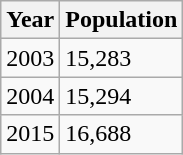<table class="wikitable">
<tr>
<th>Year</th>
<th>Population</th>
</tr>
<tr>
<td>2003</td>
<td>15,283</td>
</tr>
<tr>
<td>2004</td>
<td>15,294</td>
</tr>
<tr>
<td>2015</td>
<td>16,688</td>
</tr>
</table>
